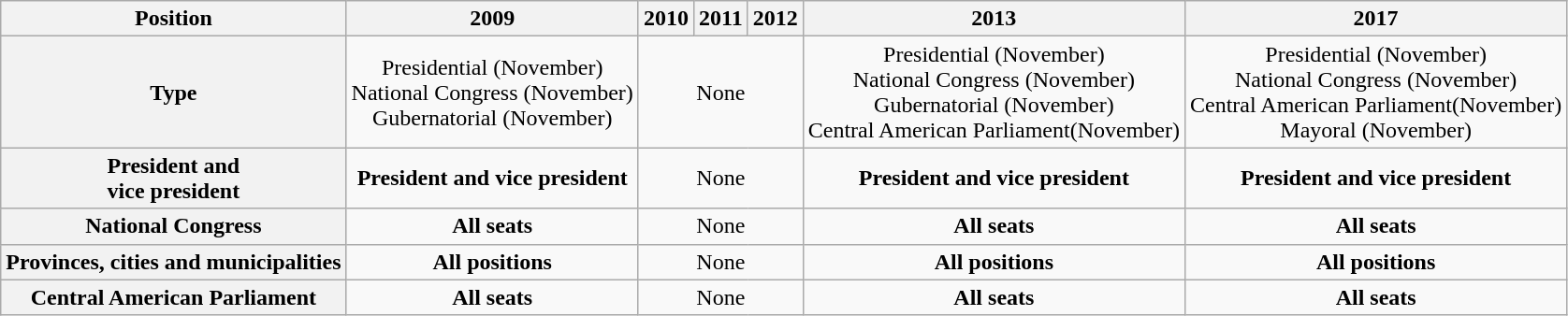<table class=wikitable style="text-align:center;">
<tr>
<th>Position</th>
<th>2009</th>
<th>2010</th>
<th>2011</th>
<th>2012</th>
<th>2013</th>
<th>2017</th>
</tr>
<tr>
<th>Type</th>
<td>Presidential (November)<br>National Congress (November)<br>Gubernatorial (November)</td>
<td colspan=3>None</td>
<td>Presidential (November)<br>National Congress (November)<br>Gubernatorial (November)<br>Central American Parliament(November)</td>
<td>Presidential (November)<br>National Congress (November)<br>Central American Parliament(November)<br>Mayoral (November)</td>
</tr>
<tr>
<th>President and<br>vice president</th>
<td><strong>President and vice president</strong></td>
<td colspan=3>None</td>
<td><strong>President and vice president</strong></td>
<td><strong>President and vice president</strong></td>
</tr>
<tr>
<th>National Congress</th>
<td><strong>All seats</strong></td>
<td colspan=3>None</td>
<td><strong>All seats</strong></td>
<td><strong>All seats</strong></td>
</tr>
<tr>
<th>Provinces, cities and municipalities</th>
<td><strong>All positions</strong></td>
<td colspan=3>None</td>
<td><strong>All positions</strong></td>
<td><strong>All positions</strong></td>
</tr>
<tr>
<th>Central American Parliament</th>
<td><strong>All seats</strong></td>
<td colspan=3>None</td>
<td><strong>All seats</strong></td>
<td><strong>All seats</strong></td>
</tr>
</table>
